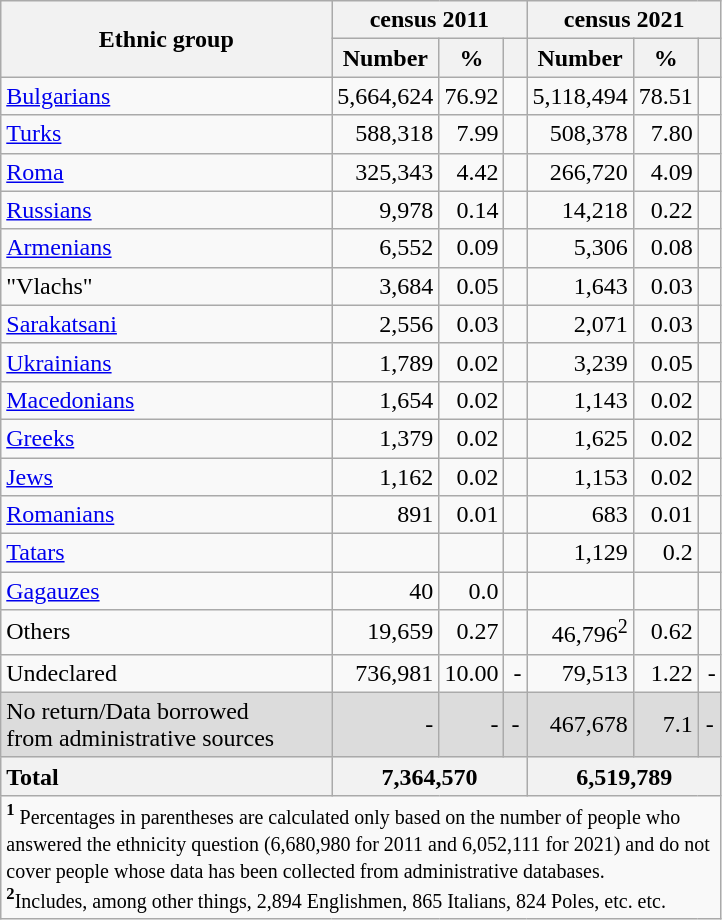<table class="wikitable">
<tr>
<th rowspan="2">Ethnic group</th>
<th colspan="3">census 2011</th>
<th colspan="3">census 2021</th>
</tr>
<tr>
<th style="width:35pt;">Number</th>
<th style="width:6pt;">%</th>
<th style="width:6pt;"></th>
<th style="width:35pt;">Number</th>
<th style="width:6pt;">%</th>
<th style="width:6pt;"></th>
</tr>
<tr>
<td style="width:160pt;"><a href='#'>Bulgarians</a></td>
<td style="text-align:right;">5,664,624</td>
<td style="text-align:right;">76.92</td>
<td style="text-align:right;"></td>
<td style="text-align:right;">5,118,494</td>
<td style="text-align:right;">78.51</td>
<td style="text-align:right;"></td>
</tr>
<tr>
<td><a href='#'>Turks</a></td>
<td style="text-align:right;">588,318</td>
<td style="text-align:right;">7.99</td>
<td style="text-align:right;"></td>
<td style="text-align:right;">508,378</td>
<td style="text-align:right;">7.80</td>
<td style="text-align:right;"></td>
</tr>
<tr>
<td><a href='#'>Roma</a></td>
<td style="text-align:right;">325,343</td>
<td style="text-align:right;">4.42</td>
<td style="text-align:right;"></td>
<td style="text-align:right;">266,720</td>
<td style="text-align:right;">4.09</td>
<td style="text-align:right;"></td>
</tr>
<tr>
<td><a href='#'>Russians</a></td>
<td style="text-align:right;">9,978</td>
<td style="text-align:right;">0.14</td>
<td style="text-align:right;"></td>
<td style="text-align:right;">14,218</td>
<td style="text-align:right;">0.22</td>
<td style="text-align:right;"></td>
</tr>
<tr>
<td><a href='#'>Armenians</a></td>
<td style="text-align:right;">6,552</td>
<td style="text-align:right;">0.09</td>
<td style="text-align:right;"></td>
<td style="text-align:right;">5,306</td>
<td style="text-align:right;">0.08</td>
<td style="text-align:right;"></td>
</tr>
<tr>
<td>"Vlachs"</td>
<td style="text-align:right;">3,684</td>
<td style="text-align:right;">0.05</td>
<td style="text-align:right;"></td>
<td style="text-align:right;">1,643</td>
<td style="text-align:right;">0.03</td>
<td style="text-align:right;"></td>
</tr>
<tr>
<td><a href='#'>Sarakatsani</a></td>
<td style="text-align:right;">2,556</td>
<td style="text-align:right;">0.03</td>
<td style="text-align:right;"></td>
<td style="text-align:right;">2,071</td>
<td style="text-align:right;">0.03</td>
<td style="text-align:right;"></td>
</tr>
<tr>
<td><a href='#'>Ukrainians</a></td>
<td style="text-align:right;">1,789</td>
<td style="text-align:right;">0.02</td>
<td style="text-align:right;"></td>
<td style="text-align:right;">3,239</td>
<td style="text-align:right;">0.05</td>
<td style="text-align:right;"></td>
</tr>
<tr>
<td><a href='#'>Macedonians</a></td>
<td style="text-align:right;">1,654</td>
<td style="text-align:right;">0.02</td>
<td style="text-align:right;"></td>
<td style="text-align:right;">1,143</td>
<td style="text-align:right;">0.02</td>
<td style="text-align:right;"></td>
</tr>
<tr>
<td><a href='#'>Greeks</a></td>
<td style="text-align:right;">1,379</td>
<td style="text-align:right;">0.02</td>
<td style="text-align:right;"></td>
<td style="text-align:right;">1,625</td>
<td style="text-align:right;">0.02</td>
<td style="text-align:right;"></td>
</tr>
<tr>
<td><a href='#'>Jews</a></td>
<td style="text-align:right;">1,162</td>
<td style="text-align:right;">0.02</td>
<td style="text-align:right;"></td>
<td style="text-align:right;">1,153</td>
<td style="text-align:right;">0.02</td>
<td style="text-align:right;"></td>
</tr>
<tr>
<td><a href='#'>Romanians</a></td>
<td style="text-align:right;">891</td>
<td style="text-align:right;">0.01</td>
<td style="text-align:right;"></td>
<td style="text-align:right;">683</td>
<td style="text-align:right;">0.01</td>
<td style="text-align:right;"></td>
</tr>
<tr>
<td><a href='#'>Tatars</a></td>
<td style="text-align:right;"></td>
<td style="text-align:right;"></td>
<td style="text-align:right;"></td>
<td style="text-align:right;">1,129</td>
<td style="text-align:right;">0.2</td>
<td style="text-align:right;"></td>
</tr>
<tr>
<td><a href='#'>Gagauzes</a></td>
<td style="text-align:right;">40</td>
<td style="text-align:right;">0.0</td>
<td style="text-align:right;"></td>
<td style="text-align:right;"></td>
<td style="text-align:right;"></td>
<td style="text-align:right;"></td>
</tr>
<tr>
<td>Others</td>
<td style="text-align:right;">19,659</td>
<td style="text-align:right;">0.27</td>
<td style="text-align:right;"></td>
<td style="text-align:right;">46,796<sup>2</sup></td>
<td style="text-align:right;">0.62</td>
<td style="text-align:right;"></td>
</tr>
<tr>
<td>Undeclared</td>
<td style="text-align:right;">736,981</td>
<td style="text-align:right;">10.00</td>
<td style="text-align:right;">-</td>
<td style="text-align:right;">79,513</td>
<td style="text-align:right;">1.22</td>
<td style="text-align:right;">-</td>
</tr>
<tr>
<td style="text-align:left; background:#DCDCDC;">No return/Data borrowed<br>from administrative sources</td>
<td style="text-align:right; background:#DCDCDC;">-</td>
<td style="text-align:right; background:#DCDCDC;">-</td>
<td style="text-align:center; background:#DCDCDC;">-</td>
<td style="text-align:right; background:#DCDCDC;">467,678</td>
<td style="text-align:right; background:#DCDCDC;">7.1</td>
<td style="text-align:center; background:#DCDCDC;">-</td>
</tr>
<tr>
<th style="text-align:left;">Total</th>
<th colspan="3">7,364,570</th>
<th colspan="3">6,519,789</th>
</tr>
<tr>
<td colspan="13"><small><sup><strong>1</strong></sup> Percentages in parentheses are calculated only based on the number of people who answered the ethnicity question (6,680,980 for 2011 and 6,052,111 for 2021) and do not cover people whose data has been collected from administrative databases.<br><sup><strong>2</strong></sup>Includes, among other things, 2,894 Englishmen, 865 Italians, 824 Poles, etc. etc.</small></td>
</tr>
</table>
